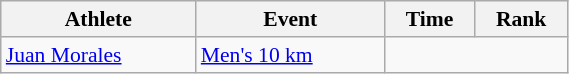<table class="wikitable" style="text-align:center; font-size:90%; width:30%;">
<tr>
<th>Athlete</th>
<th>Event</th>
<th>Time</th>
<th>Rank</th>
</tr>
<tr>
<td align=left><a href='#'>Juan Morales</a></td>
<td align=left><a href='#'>Men's 10 km</a></td>
<td colspan=2></td>
</tr>
</table>
